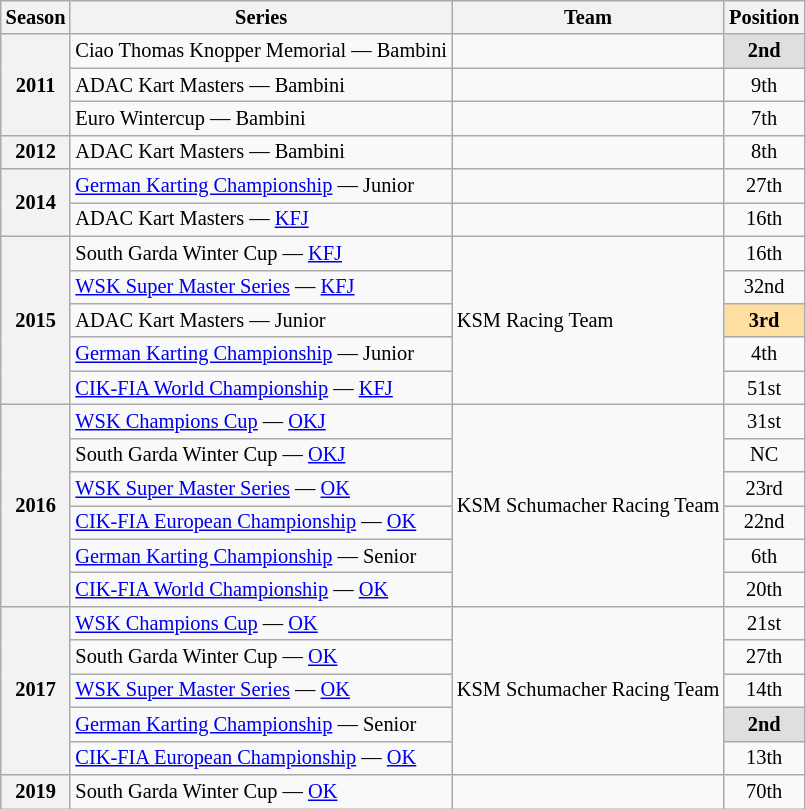<table class="wikitable" style="font-size: 85%; text-align:center">
<tr>
<th>Season</th>
<th>Series</th>
<th>Team</th>
<th>Position</th>
</tr>
<tr>
<th rowspan="3">2011</th>
<td align="left">Ciao Thomas Knopper Memorial — Bambini</td>
<td align="left"></td>
<td style="background:#DFDFDF;"><strong>2nd</strong></td>
</tr>
<tr>
<td align="left">ADAC Kart Masters — Bambini</td>
<td align="left"></td>
<td>9th</td>
</tr>
<tr>
<td align="left">Euro Wintercup — Bambini</td>
<td align="left"></td>
<td>7th</td>
</tr>
<tr>
<th>2012</th>
<td align="left">ADAC Kart Masters — Bambini</td>
<td align="left"></td>
<td>8th</td>
</tr>
<tr>
<th rowspan="2">2014</th>
<td align="left"><a href='#'>German Karting Championship</a> — Junior</td>
<td align="left"></td>
<td>27th</td>
</tr>
<tr>
<td align="left">ADAC Kart Masters — <a href='#'>KFJ</a></td>
<td align="left"></td>
<td>16th</td>
</tr>
<tr>
<th rowspan="5">2015</th>
<td align="left">South Garda Winter Cup — <a href='#'>KFJ</a></td>
<td rowspan="5" align="left">KSM Racing Team</td>
<td>16th</td>
</tr>
<tr>
<td align="left"><a href='#'>WSK Super Master Series</a> — <a href='#'>KFJ</a></td>
<td>32nd</td>
</tr>
<tr>
<td align="left">ADAC Kart Masters — Junior</td>
<td style="background:#FFDF9F;"><strong>3rd</strong></td>
</tr>
<tr>
<td align="left"><a href='#'>German Karting Championship</a> — Junior</td>
<td>4th</td>
</tr>
<tr>
<td align="left"><a href='#'>CIK-FIA World Championship</a> — <a href='#'>KFJ</a></td>
<td>51st</td>
</tr>
<tr>
<th rowspan="6">2016</th>
<td align="left"><a href='#'>WSK Champions Cup</a> — <a href='#'>OKJ</a></td>
<td rowspan="6" align="left">KSM Schumacher Racing Team</td>
<td>31st</td>
</tr>
<tr>
<td align="left">South Garda Winter Cup — <a href='#'>OKJ</a></td>
<td>NC</td>
</tr>
<tr>
<td align="left"><a href='#'>WSK Super Master Series</a> — <a href='#'>OK</a></td>
<td>23rd</td>
</tr>
<tr>
<td align="left"><a href='#'>CIK-FIA European Championship</a> — <a href='#'>OK</a></td>
<td>22nd</td>
</tr>
<tr>
<td align="left"><a href='#'>German Karting Championship</a> — Senior</td>
<td>6th</td>
</tr>
<tr>
<td align="left"><a href='#'>CIK-FIA World Championship</a> — <a href='#'>OK</a></td>
<td>20th</td>
</tr>
<tr>
<th rowspan="5">2017</th>
<td align="left"><a href='#'>WSK Champions Cup</a> — <a href='#'>OK</a></td>
<td rowspan="5" align="left">KSM Schumacher Racing Team</td>
<td>21st</td>
</tr>
<tr>
<td align="left">South Garda Winter Cup — <a href='#'>OK</a></td>
<td>27th</td>
</tr>
<tr>
<td align="left"><a href='#'>WSK Super Master Series</a> — <a href='#'>OK</a></td>
<td>14th</td>
</tr>
<tr>
<td align="left"><a href='#'>German Karting Championship</a> — Senior</td>
<td style="background:#DFDFDF;"><strong>2nd</strong></td>
</tr>
<tr>
<td align="left"><a href='#'>CIK-FIA European Championship</a> — <a href='#'>OK</a></td>
<td>13th</td>
</tr>
<tr>
<th>2019</th>
<td align="left">South Garda Winter Cup — <a href='#'>OK</a></td>
<td></td>
<td>70th</td>
</tr>
</table>
